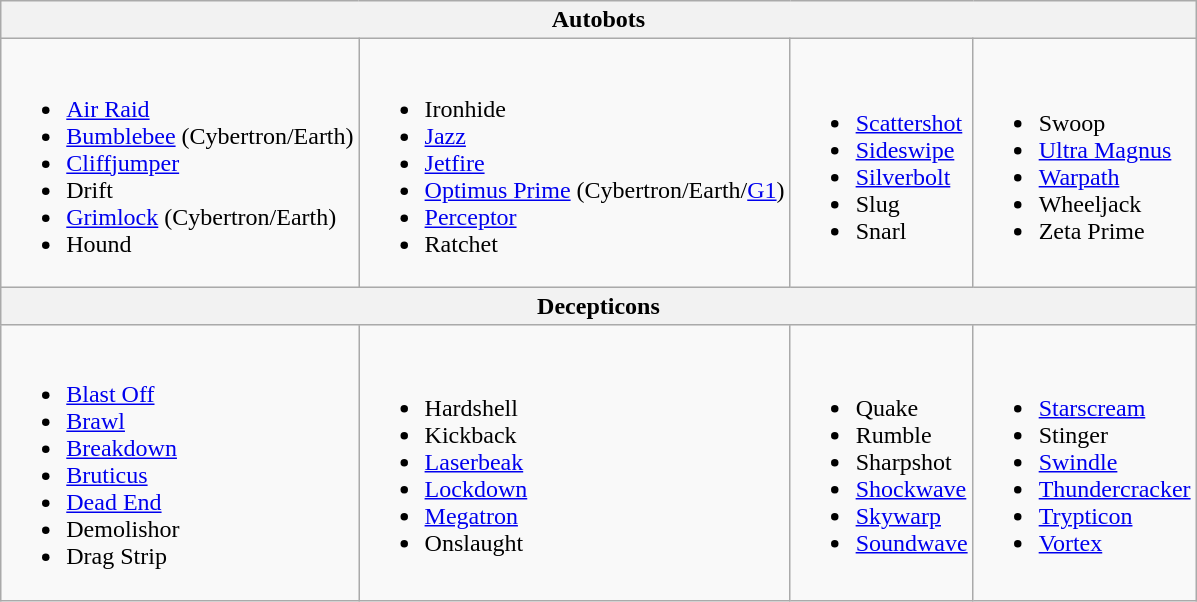<table class="wikitable">
<tr>
<th colspan="4">Autobots</th>
</tr>
<tr>
<td><br><ul><li><a href='#'>Air Raid</a></li><li><a href='#'>Bumblebee</a> (Cybertron/Earth)</li><li><a href='#'>Cliffjumper</a></li><li>Drift</li><li><a href='#'>Grimlock</a> (Cybertron/Earth)</li><li>Hound</li></ul></td>
<td><br><ul><li>Ironhide</li><li><a href='#'>Jazz</a></li><li><a href='#'>Jetfire</a></li><li><a href='#'>Optimus Prime</a> (Cybertron/Earth/<a href='#'>G1</a>)</li><li><a href='#'>Perceptor</a></li><li>Ratchet</li></ul></td>
<td><br><ul><li><a href='#'>Scattershot</a></li><li><a href='#'>Sideswipe</a></li><li><a href='#'>Silverbolt</a></li><li>Slug</li><li>Snarl</li></ul></td>
<td><br><ul><li>Swoop</li><li><a href='#'>Ultra Magnus</a></li><li><a href='#'>Warpath</a></li><li>Wheeljack</li><li>Zeta Prime</li></ul></td>
</tr>
<tr>
<th colspan="4">Decepticons</th>
</tr>
<tr>
<td><br><ul><li><a href='#'>Blast Off</a></li><li><a href='#'>Brawl</a></li><li><a href='#'>Breakdown</a></li><li><a href='#'>Bruticus</a></li><li><a href='#'>Dead End</a></li><li>Demolishor</li><li>Drag Strip</li></ul></td>
<td><br><ul><li>Hardshell</li><li>Kickback</li><li><a href='#'>Laserbeak</a></li><li><a href='#'>Lockdown</a></li><li><a href='#'>Megatron</a></li><li>Onslaught</li></ul></td>
<td><br><ul><li>Quake</li><li>Rumble</li><li>Sharpshot</li><li><a href='#'>Shockwave</a></li><li><a href='#'>Skywarp</a></li><li><a href='#'>Soundwave</a></li></ul></td>
<td><br><ul><li><a href='#'>Starscream</a></li><li>Stinger</li><li><a href='#'>Swindle</a></li><li><a href='#'>Thundercracker</a></li><li><a href='#'>Trypticon</a></li><li><a href='#'>Vortex</a></li></ul></td>
</tr>
</table>
